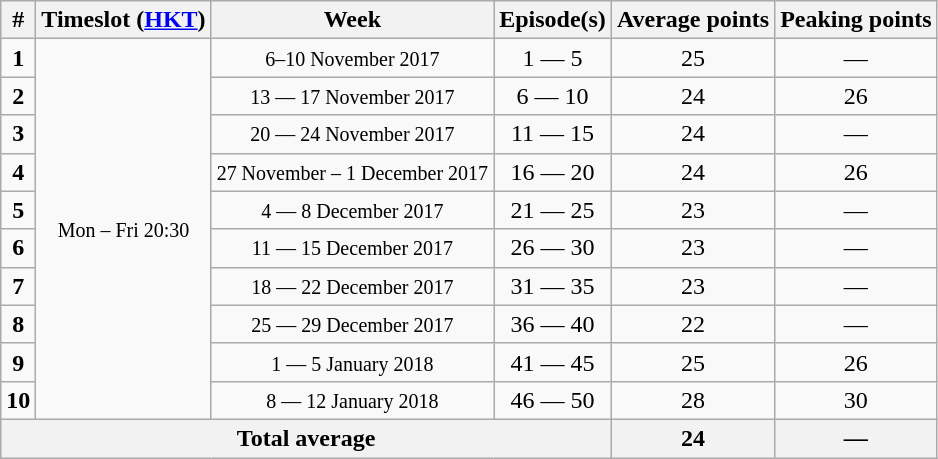<table class="wikitable" style="text-align:center;">
<tr>
<th>#</th>
<th>Timeslot (<a href='#'>HKT</a>)</th>
<th>Week</th>
<th>Episode(s)</th>
<th>Average points</th>
<th>Peaking points</th>
</tr>
<tr>
<td><strong>1</strong></td>
<td rowspan="10"><small>Mon – Fri 20:30</small></td>
<td><small>6–10 November 2017</small></td>
<td>1 — 5</td>
<td>25</td>
<td>—</td>
</tr>
<tr>
<td><strong>2</strong></td>
<td><small>13 — 17 November 2017</small></td>
<td>6 — 10</td>
<td>24</td>
<td>26</td>
</tr>
<tr>
<td><strong>3</strong></td>
<td><small>20 — 24 November 2017</small></td>
<td>11 — 15</td>
<td>24</td>
<td>—</td>
</tr>
<tr>
<td><strong>4</strong></td>
<td><small>27 November – 1 December 2017</small></td>
<td>16 — 20</td>
<td>24</td>
<td>26</td>
</tr>
<tr>
<td><strong>5</strong></td>
<td><small>4 — 8 December 2017</small></td>
<td>21 — 25</td>
<td>23</td>
<td>—</td>
</tr>
<tr>
<td><strong>6</strong></td>
<td><small>11 — 15 December 2017</small></td>
<td>26 — 30</td>
<td>23</td>
<td>—</td>
</tr>
<tr>
<td><strong>7</strong></td>
<td><small>18 — 22 December 2017</small></td>
<td>31 — 35</td>
<td>23</td>
<td>—</td>
</tr>
<tr>
<td><strong>8</strong></td>
<td><small>25 — 29 December 2017</small></td>
<td>36 — 40</td>
<td>22</td>
<td>—</td>
</tr>
<tr>
<td><strong>9</strong></td>
<td><small>1 — 5 January 2018</small></td>
<td>41 — 45</td>
<td>25</td>
<td>26</td>
</tr>
<tr>
<td><strong>10</strong></td>
<td><small>8 — 12 January 2018</small></td>
<td>46 — 50</td>
<td>28</td>
<td>30</td>
</tr>
<tr>
<th colspan="4"><strong>Total average</strong></th>
<th><strong>24</strong></th>
<th><strong>—</strong></th>
</tr>
</table>
